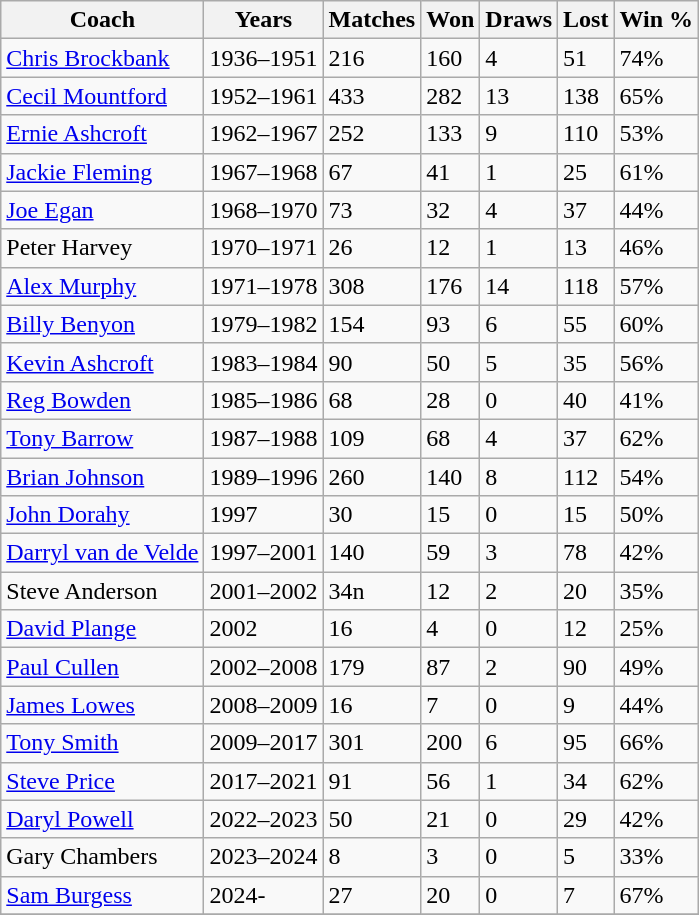<table class="wikitable">
<tr>
<th>Coach</th>
<th>Years</th>
<th>Matches</th>
<th>Won</th>
<th>Draws</th>
<th>Lost</th>
<th>Win %</th>
</tr>
<tr>
<td><a href='#'>Chris Brockbank</a></td>
<td>1936–1951</td>
<td>216</td>
<td>160</td>
<td>4</td>
<td>51</td>
<td>74%</td>
</tr>
<tr>
<td><a href='#'>Cecil Mountford</a></td>
<td>1952–1961</td>
<td>433</td>
<td>282</td>
<td>13</td>
<td>138</td>
<td>65%</td>
</tr>
<tr>
<td><a href='#'>Ernie Ashcroft</a></td>
<td>1962–1967</td>
<td>252</td>
<td>133</td>
<td>9</td>
<td>110</td>
<td>53%</td>
</tr>
<tr>
<td><a href='#'>Jackie Fleming</a></td>
<td>1967–1968</td>
<td>67</td>
<td>41</td>
<td>1</td>
<td>25</td>
<td>61%</td>
</tr>
<tr>
<td><a href='#'>Joe Egan</a></td>
<td>1968–1970</td>
<td>73</td>
<td>32</td>
<td>4</td>
<td>37</td>
<td>44%</td>
</tr>
<tr>
<td>Peter Harvey</td>
<td>1970–1971</td>
<td>26</td>
<td>12</td>
<td>1</td>
<td>13</td>
<td>46%</td>
</tr>
<tr>
<td><a href='#'>Alex Murphy</a></td>
<td>1971–1978</td>
<td>308</td>
<td>176</td>
<td>14</td>
<td>118</td>
<td>57%</td>
</tr>
<tr>
<td><a href='#'>Billy Benyon</a></td>
<td>1979–1982</td>
<td>154</td>
<td>93</td>
<td>6</td>
<td>55</td>
<td>60%</td>
</tr>
<tr>
<td><a href='#'>Kevin Ashcroft</a></td>
<td>1983–1984</td>
<td>90</td>
<td>50</td>
<td>5</td>
<td>35</td>
<td>56%</td>
</tr>
<tr>
<td><a href='#'>Reg Bowden</a></td>
<td>1985–1986</td>
<td>68</td>
<td>28</td>
<td>0</td>
<td>40</td>
<td>41%</td>
</tr>
<tr>
<td><a href='#'>Tony Barrow</a></td>
<td>1987–1988</td>
<td>109</td>
<td>68</td>
<td>4</td>
<td>37</td>
<td>62%</td>
</tr>
<tr>
<td><a href='#'>Brian Johnson</a></td>
<td>1989–1996</td>
<td>260</td>
<td>140</td>
<td>8</td>
<td>112</td>
<td>54%</td>
</tr>
<tr>
<td><a href='#'>John Dorahy</a></td>
<td>1997</td>
<td>30</td>
<td>15</td>
<td>0</td>
<td>15</td>
<td>50%</td>
</tr>
<tr>
<td><a href='#'>Darryl van de Velde</a></td>
<td>1997–2001</td>
<td>140</td>
<td>59</td>
<td>3</td>
<td>78</td>
<td>42%</td>
</tr>
<tr>
<td>Steve Anderson</td>
<td>2001–2002</td>
<td>34n</td>
<td>12</td>
<td>2</td>
<td>20</td>
<td>35%</td>
</tr>
<tr>
<td><a href='#'>David Plange</a></td>
<td>2002</td>
<td>16</td>
<td>4</td>
<td>0</td>
<td>12</td>
<td>25%</td>
</tr>
<tr>
<td><a href='#'>Paul Cullen</a></td>
<td>2002–2008</td>
<td>179</td>
<td>87</td>
<td>2</td>
<td>90</td>
<td>49%</td>
</tr>
<tr>
<td><a href='#'>James Lowes</a></td>
<td>2008–2009</td>
<td>16</td>
<td>7</td>
<td>0</td>
<td>9</td>
<td>44%</td>
</tr>
<tr>
<td><a href='#'>Tony Smith</a></td>
<td>2009–2017</td>
<td>301</td>
<td>200</td>
<td>6</td>
<td>95</td>
<td>66%</td>
</tr>
<tr>
<td><a href='#'>Steve Price</a></td>
<td>2017–2021</td>
<td>91</td>
<td>56</td>
<td>1</td>
<td>34</td>
<td>62%</td>
</tr>
<tr>
<td><a href='#'>Daryl Powell</a></td>
<td>2022–2023</td>
<td>50</td>
<td>21</td>
<td>0</td>
<td>29</td>
<td>42%</td>
</tr>
<tr>
<td>Gary Chambers</td>
<td>2023–2024</td>
<td>8</td>
<td>3</td>
<td>0</td>
<td>5</td>
<td>33%</td>
</tr>
<tr>
<td><a href='#'>Sam Burgess</a></td>
<td>2024-</td>
<td>27</td>
<td>20</td>
<td>0</td>
<td>7</td>
<td>67%</td>
</tr>
<tr>
</tr>
</table>
